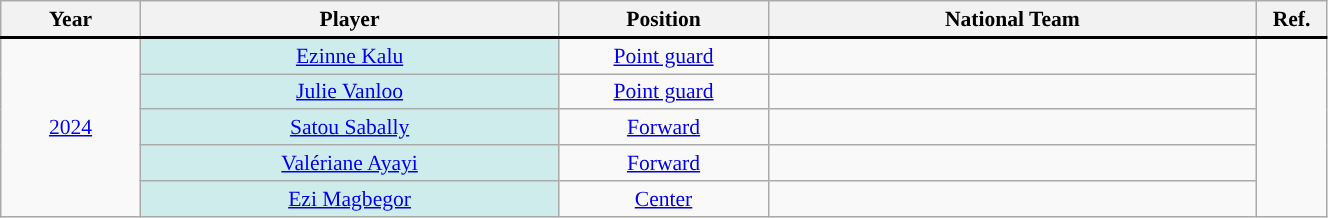<table class="wikitable" style="width: 70%; text-align:center; font-size:90%">
<tr>
<th width=10%>Year</th>
<th width=30%>Player</th>
<th width=15%>Position</th>
<th width=35%>National Team</th>
<th width=5%>Ref.</th>
</tr>
<tr style = "border-top:2px solid black;">
<td rowspan=5><a href='#'>2024</a></td>
<td style="background-color:#CFECEC; align=center"><a href='#'>Ezinne Kalu</a></td>
<td align=center><a href='#'>Point guard</a></td>
<td align=center></td>
<td rowspan=5></td>
</tr>
<tr>
<td style="background-color:#CFECEC; align=center"><a href='#'>Julie Vanloo</a></td>
<td align=center><a href='#'>Point guard</a></td>
<td align=center></td>
</tr>
<tr>
<td style="background-color:#CFECEC; align=center"><a href='#'>Satou Sabally</a></td>
<td align=center><a href='#'>Forward</a></td>
<td align=center></td>
</tr>
<tr>
<td style="background-color:#CFECEC; align=center"><a href='#'>Valériane Ayayi</a></td>
<td align=center><a href='#'>Forward</a></td>
<td align=center></td>
</tr>
<tr>
<td style="background-color:#CFECEC; align=center"><a href='#'>Ezi Magbegor</a></td>
<td align=center><a href='#'>Center</a></td>
<td align=center></td>
</tr>
</table>
